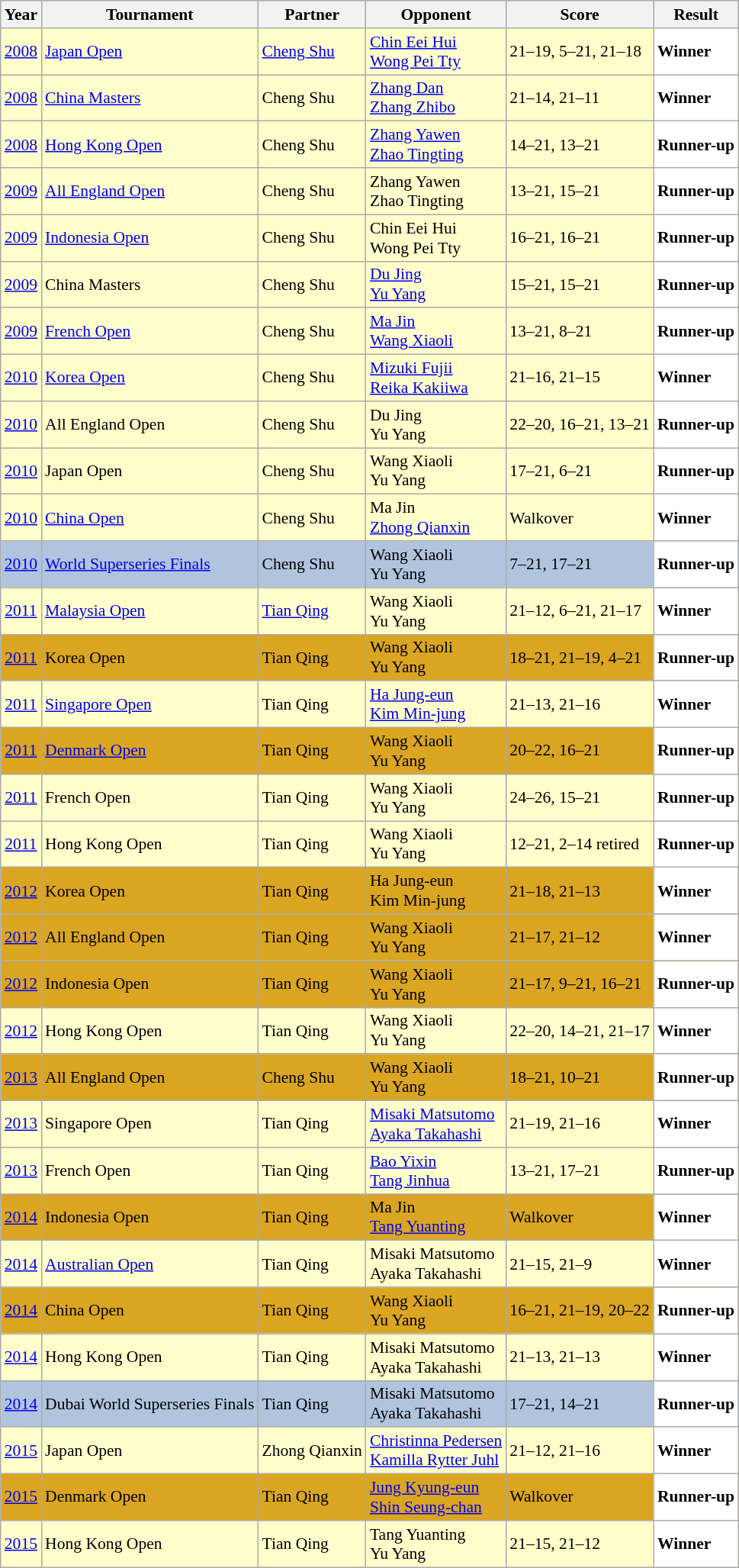<table class="sortable wikitable" style="font-size: 90%;">
<tr>
<th>Year</th>
<th>Tournament</th>
<th>Partner</th>
<th>Opponent</th>
<th>Score</th>
<th>Result</th>
</tr>
<tr style="background:#FFFFCC">
<td align="center"><a href='#'>2008</a></td>
<td align="left"><a href='#'>Japan Open</a></td>
<td align="left"> <a href='#'>Cheng Shu</a></td>
<td align="left"> <a href='#'>Chin Eei Hui</a> <br>  <a href='#'>Wong Pei Tty</a></td>
<td align="left">21–19, 5–21, 21–18</td>
<td style="text-align:left; background:white"> <strong>Winner</strong></td>
</tr>
<tr style="background:#FFFFCC">
<td align="center"><a href='#'>2008</a></td>
<td align="left"><a href='#'>China Masters</a></td>
<td align="left"> Cheng Shu</td>
<td align="left"> <a href='#'>Zhang Dan</a> <br>  <a href='#'>Zhang Zhibo</a></td>
<td align="left">21–14, 21–11</td>
<td style="text-align:left; background:white"> <strong>Winner</strong></td>
</tr>
<tr style="background:#FFFFCC">
<td align="center"><a href='#'>2008</a></td>
<td align="left"><a href='#'>Hong Kong Open</a></td>
<td align="left"> Cheng Shu</td>
<td align="left"> <a href='#'>Zhang Yawen</a> <br>  <a href='#'>Zhao Tingting</a></td>
<td align="left">14–21, 13–21</td>
<td style="text-align:left; background:white"> <strong>Runner-up</strong></td>
</tr>
<tr style="background:#FFFFCC">
<td align="center"><a href='#'>2009</a></td>
<td align="left"><a href='#'>All England Open</a></td>
<td align="left"> Cheng Shu</td>
<td align="left"> Zhang Yawen <br>  Zhao Tingting</td>
<td align="left">13–21, 15–21</td>
<td style="text-align:left; background:white"> <strong>Runner-up</strong></td>
</tr>
<tr style="background:#FFFFCC">
<td align="center"><a href='#'>2009</a></td>
<td align="left"><a href='#'>Indonesia Open</a></td>
<td align="left"> Cheng Shu</td>
<td align="left"> Chin Eei Hui <br>  Wong Pei Tty</td>
<td align="left">16–21, 16–21</td>
<td style="text-align:left; background:white"> <strong>Runner-up</strong></td>
</tr>
<tr style="background:#FFFFCC">
<td align="center"><a href='#'>2009</a></td>
<td align="left">China Masters</td>
<td align="left"> Cheng Shu</td>
<td align="left"> <a href='#'>Du Jing</a> <br>  <a href='#'>Yu Yang</a></td>
<td align="left">15–21, 15–21</td>
<td style="text-align:left; background:white"> <strong>Runner-up</strong></td>
</tr>
<tr style="background:#FFFFCC">
<td align="center"><a href='#'>2009</a></td>
<td align="left"><a href='#'>French Open</a></td>
<td align="left"> Cheng Shu</td>
<td align="left"> <a href='#'>Ma Jin</a> <br>  <a href='#'>Wang Xiaoli</a></td>
<td align="left">13–21, 8–21</td>
<td style="text-align:left; background:white"> <strong>Runner-up</strong></td>
</tr>
<tr style="background:#FFFFCC">
<td align="center"><a href='#'>2010</a></td>
<td align="left"><a href='#'>Korea Open</a></td>
<td align="left"> Cheng Shu</td>
<td align="left"> <a href='#'>Mizuki Fujii</a> <br>  <a href='#'>Reika Kakiiwa</a></td>
<td align="left">21–16, 21–15</td>
<td style="text-align:left; background:white"> <strong>Winner</strong></td>
</tr>
<tr style="background:#FFFFCC">
<td align="center"><a href='#'>2010</a></td>
<td align="left">All England Open</td>
<td align="left"> Cheng Shu</td>
<td align="left"> Du Jing <br>  Yu Yang</td>
<td align="left">22–20, 16–21, 13–21</td>
<td style="text-align:left; background:white"> <strong>Runner-up</strong></td>
</tr>
<tr style="background:#FFFFCC">
<td align="center"><a href='#'>2010</a></td>
<td align="left">Japan Open</td>
<td align="left"> Cheng Shu</td>
<td align="left"> Wang Xiaoli <br>  Yu Yang</td>
<td align="left">17–21, 6–21</td>
<td style="text-align:left; background:white"> <strong>Runner-up</strong></td>
</tr>
<tr style="background:#FFFFCC">
<td align="center"><a href='#'>2010</a></td>
<td align="left"><a href='#'>China Open</a></td>
<td align="left"> Cheng Shu</td>
<td align="left"> Ma Jin <br>  <a href='#'>Zhong Qianxin</a></td>
<td align="left">Walkover</td>
<td style="text-align:left; background:white"> <strong>Winner</strong></td>
</tr>
<tr style="background:#B0C4DE">
<td align="center"><a href='#'>2010</a></td>
<td align="left"><a href='#'>World Superseries Finals</a></td>
<td align="left"> Cheng Shu</td>
<td align="left"> Wang Xiaoli <br>  Yu Yang</td>
<td align="left">7–21, 17–21</td>
<td style="text-align:left; background:white"> <strong>Runner-up</strong></td>
</tr>
<tr style="background:#FFFFCC">
<td align="center"><a href='#'>2011</a></td>
<td align="left"><a href='#'>Malaysia Open</a></td>
<td align="left"> <a href='#'>Tian Qing</a></td>
<td align="left"> Wang Xiaoli <br>  Yu Yang</td>
<td align="left">21–12, 6–21, 21–17</td>
<td style="text-align:left; background:white"> <strong>Winner</strong></td>
</tr>
<tr style="background:#DAA520">
<td align="center"><a href='#'>2011</a></td>
<td align="left">Korea Open</td>
<td align="left"> Tian Qing</td>
<td align="left"> Wang Xiaoli <br>  Yu Yang</td>
<td align="left">18–21, 21–19, 4–21</td>
<td style="text-align:left; background:white"> <strong>Runner-up</strong></td>
</tr>
<tr style="background:#FFFFCC">
<td align="center"><a href='#'>2011</a></td>
<td align="left"><a href='#'>Singapore Open</a></td>
<td align="left"> Tian Qing</td>
<td align="left"> <a href='#'>Ha Jung-eun</a> <br>  <a href='#'>Kim Min-jung</a></td>
<td align="left">21–13, 21–16</td>
<td style="text-align:left; background:white"> <strong>Winner</strong></td>
</tr>
<tr style="background:#DAA520">
<td align="center"><a href='#'>2011</a></td>
<td align="left"><a href='#'>Denmark Open</a></td>
<td align="left"> Tian Qing</td>
<td align="left"> Wang Xiaoli <br>  Yu Yang</td>
<td align="left">20–22, 16–21</td>
<td style="text-align:left; background:white"> <strong>Runner-up</strong></td>
</tr>
<tr style="background:#FFFFCC">
<td align="center"><a href='#'>2011</a></td>
<td align="left">French Open</td>
<td align="left"> Tian Qing</td>
<td align="left"> Wang Xiaoli <br>  Yu Yang</td>
<td align="left">24–26, 15–21</td>
<td style="text-align:left; background:white"> <strong>Runner-up</strong></td>
</tr>
<tr style="background:#FFFFCC">
<td align="center"><a href='#'>2011</a></td>
<td align="left">Hong Kong Open</td>
<td align="left"> Tian Qing</td>
<td align="left"> Wang Xiaoli <br>  Yu Yang</td>
<td align="left">12–21, 2–14 retired</td>
<td style="text-align:left; background:white"> <strong>Runner-up</strong></td>
</tr>
<tr style="background:#DAA520">
<td align="center"><a href='#'>2012</a></td>
<td align="left">Korea Open</td>
<td align="left"> Tian Qing</td>
<td align="left"> Ha Jung-eun <br>  Kim Min-jung</td>
<td align="left">21–18, 21–13</td>
<td style="text-align:left; background:white"> <strong>Winner</strong></td>
</tr>
<tr style="background:#DAA520">
<td align="center"><a href='#'>2012</a></td>
<td align="left">All England Open</td>
<td align="left"> Tian Qing</td>
<td align="left"> Wang Xiaoli <br>  Yu Yang</td>
<td align="left">21–17, 21–12</td>
<td style="text-align:left; background:white"> <strong>Winner</strong></td>
</tr>
<tr style="background:#DAA520">
<td align="center"><a href='#'>2012</a></td>
<td align="left">Indonesia Open</td>
<td align="left"> Tian Qing</td>
<td align="left"> Wang Xiaoli <br>  Yu Yang</td>
<td align="left">21–17, 9–21, 16–21</td>
<td style="text-align:left; background:white"> <strong>Runner-up</strong></td>
</tr>
<tr style="background:#FFFFCC">
<td align="center"><a href='#'>2012</a></td>
<td align="left">Hong Kong Open</td>
<td align="left"> Tian Qing</td>
<td align="left"> Wang Xiaoli <br>  Yu Yang</td>
<td align="left">22–20, 14–21, 21–17</td>
<td style="text-align:left; background:white"> <strong>Winner</strong></td>
</tr>
<tr style="background:#DAA520">
<td align="center"><a href='#'>2013</a></td>
<td align="left">All England Open</td>
<td align="left"> Cheng Shu</td>
<td align="left"> Wang Xiaoli <br>  Yu Yang</td>
<td align="left">18–21, 10–21</td>
<td style="text-align:left; background:white"> <strong>Runner-up</strong></td>
</tr>
<tr style="background:#FFFFCC">
<td align="center"><a href='#'>2013</a></td>
<td align="left">Singapore Open</td>
<td align="left"> Tian Qing</td>
<td align="left"> <a href='#'>Misaki Matsutomo</a> <br>  <a href='#'>Ayaka Takahashi</a></td>
<td align="left">21–19, 21–16</td>
<td style="text-align:left; background:white"> <strong>Winner</strong></td>
</tr>
<tr style="background:#FFFFCC">
<td align="center"><a href='#'>2013</a></td>
<td align="left">French Open</td>
<td align="left"> Tian Qing</td>
<td align="left"> <a href='#'>Bao Yixin</a> <br>  <a href='#'>Tang Jinhua</a></td>
<td align="left">13–21, 17–21</td>
<td style="text-align:left; background:white"> <strong>Runner-up</strong></td>
</tr>
<tr style="background:#DAA520">
<td align="center"><a href='#'>2014</a></td>
<td align="left">Indonesia Open</td>
<td align="left"> Tian Qing</td>
<td align="left"> Ma Jin <br>  <a href='#'>Tang Yuanting</a></td>
<td align="left">Walkover</td>
<td style="text-align:left; background:white"> <strong>Winner</strong></td>
</tr>
<tr style="background:#FFFFCC">
<td align="center"><a href='#'>2014</a></td>
<td align="left"><a href='#'>Australian Open</a></td>
<td align="left"> Tian Qing</td>
<td align="left"> Misaki Matsutomo <br>  Ayaka Takahashi</td>
<td align="left">21–15, 21–9</td>
<td style="text-align:left; background:white"> <strong>Winner</strong></td>
</tr>
<tr style="background:#DAA520">
<td align="center"><a href='#'>2014</a></td>
<td align="left">China Open</td>
<td align="left"> Tian Qing</td>
<td align="left"> Wang Xiaoli <br>  Yu Yang</td>
<td align="left">16–21, 21–19, 20–22</td>
<td style="text-align:left; background:white"> <strong>Runner-up</strong></td>
</tr>
<tr style="background:#FFFFCC">
<td align="center"><a href='#'>2014</a></td>
<td align="left">Hong Kong Open</td>
<td align="left"> Tian Qing</td>
<td align="left"> Misaki Matsutomo <br>  Ayaka Takahashi</td>
<td align="left">21–13, 21–13</td>
<td style="text-align:left; background:white"> <strong>Winner</strong></td>
</tr>
<tr style="background:#B0C4DE">
<td align="center"><a href='#'>2014</a></td>
<td align="left">Dubai World Superseries Finals</td>
<td align="left"> Tian Qing</td>
<td align="left"> Misaki Matsutomo <br>  Ayaka Takahashi</td>
<td align="left">17–21, 14–21</td>
<td style="text-align:left; background:white"> <strong>Runner-up</strong></td>
</tr>
<tr style="background:#FFFFCC">
<td align="center"><a href='#'>2015</a></td>
<td align="left">Japan Open</td>
<td align="left"> Zhong Qianxin</td>
<td align="left"> <a href='#'>Christinna Pedersen</a> <br>  <a href='#'>Kamilla Rytter Juhl</a></td>
<td align="left">21–12, 21–16</td>
<td style="text-align:left; background:white"> <strong>Winner</strong></td>
</tr>
<tr style="background:#DAA520">
<td align="center"><a href='#'>2015</a></td>
<td align="left">Denmark Open</td>
<td align="left"> Tian Qing</td>
<td align="left"> <a href='#'>Jung Kyung-eun</a> <br>  <a href='#'>Shin Seung-chan</a></td>
<td align="left">Walkover</td>
<td style="text-align:left; background:white"> <strong>Runner-up</strong></td>
</tr>
<tr style="background:#FFFFCC">
<td align="center"><a href='#'>2015</a></td>
<td align="left">Hong Kong Open</td>
<td align="left"> Tian Qing</td>
<td align="left"> Tang Yuanting <br>  Yu Yang</td>
<td align="left">21–15, 21–12</td>
<td style="text-align:left; background:white"> <strong>Winner</strong></td>
</tr>
</table>
